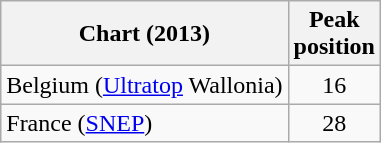<table class="wikitable sortable">
<tr>
<th>Chart (2013)</th>
<th>Peak<br>position</th>
</tr>
<tr>
<td>Belgium (<a href='#'>Ultratop</a> Wallonia)</td>
<td align="center">16</td>
</tr>
<tr>
<td>France (<a href='#'>SNEP</a>)</td>
<td align="center">28</td>
</tr>
</table>
